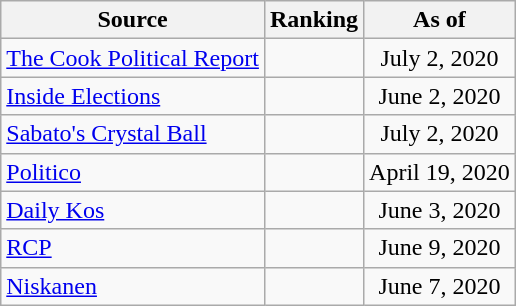<table class="wikitable" style="text-align:center">
<tr>
<th>Source</th>
<th>Ranking</th>
<th>As of</th>
</tr>
<tr>
<td align=left><a href='#'>The Cook Political Report</a></td>
<td></td>
<td>July 2, 2020</td>
</tr>
<tr>
<td align=left><a href='#'>Inside Elections</a></td>
<td></td>
<td>June 2, 2020</td>
</tr>
<tr>
<td align=left><a href='#'>Sabato's Crystal Ball</a></td>
<td></td>
<td>July 2, 2020</td>
</tr>
<tr>
<td align="left"><a href='#'>Politico</a></td>
<td></td>
<td>April 19, 2020</td>
</tr>
<tr>
<td align="left"><a href='#'>Daily Kos</a></td>
<td></td>
<td>June 3, 2020</td>
</tr>
<tr>
<td align="left"><a href='#'>RCP</a></td>
<td></td>
<td>June 9, 2020</td>
</tr>
<tr>
<td align="left"><a href='#'>Niskanen</a></td>
<td></td>
<td>June 7, 2020</td>
</tr>
</table>
